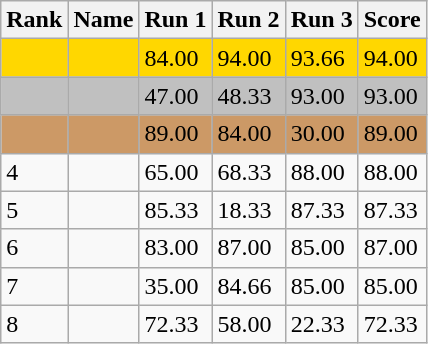<table class="wikitable">
<tr>
<th>Rank</th>
<th>Name</th>
<th>Run 1</th>
<th>Run 2</th>
<th>Run 3</th>
<th>Score</th>
</tr>
<tr style="background:gold;">
<td></td>
<td></td>
<td>84.00</td>
<td>94.00</td>
<td>93.66</td>
<td>94.00</td>
</tr>
<tr style="background:silver;">
<td></td>
<td></td>
<td>47.00</td>
<td>48.33</td>
<td>93.00</td>
<td>93.00</td>
</tr>
<tr style="background:#CC9966;">
<td></td>
<td></td>
<td>89.00</td>
<td>84.00</td>
<td>30.00</td>
<td>89.00</td>
</tr>
<tr>
<td>4</td>
<td></td>
<td>65.00</td>
<td>68.33</td>
<td>88.00</td>
<td>88.00</td>
</tr>
<tr>
<td>5</td>
<td></td>
<td>85.33</td>
<td>18.33</td>
<td>87.33</td>
<td>87.33</td>
</tr>
<tr>
<td>6</td>
<td></td>
<td>83.00</td>
<td>87.00</td>
<td>85.00</td>
<td>87.00</td>
</tr>
<tr>
<td>7</td>
<td></td>
<td>35.00</td>
<td>84.66</td>
<td>85.00</td>
<td>85.00</td>
</tr>
<tr>
<td>8</td>
<td></td>
<td>72.33</td>
<td>58.00</td>
<td>22.33</td>
<td>72.33</td>
</tr>
</table>
